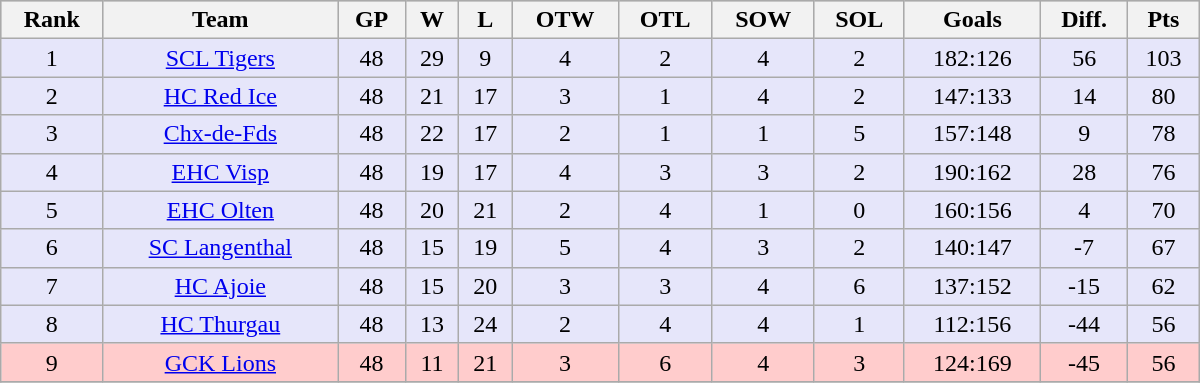<table class="wikitable" width="800px" style="text-align: center;">
<tr style="background-color:#c0c0c0;">
<th>Rank</th>
<th>Team</th>
<th>GP</th>
<th>W</th>
<th>L</th>
<th>OTW</th>
<th>OTL</th>
<th>SOW</th>
<th>SOL</th>
<th>Goals</th>
<th>Diff.</th>
<th>Pts</th>
</tr>
<tr bgcolor="#e6e6fa">
<td>1</td>
<td><a href='#'>SCL Tigers</a></td>
<td>48</td>
<td>29</td>
<td>9</td>
<td>4</td>
<td>2</td>
<td>4</td>
<td>2</td>
<td>182:126</td>
<td>56</td>
<td>103</td>
</tr>
<tr bgcolor="#e6e6fa">
<td>2</td>
<td><a href='#'>HC Red Ice</a></td>
<td>48</td>
<td>21</td>
<td>17</td>
<td>3</td>
<td>1</td>
<td>4</td>
<td>2</td>
<td>147:133</td>
<td>14</td>
<td>80</td>
</tr>
<tr bgcolor="#e6e6fa">
<td>3</td>
<td><a href='#'>Chx-de-Fds</a></td>
<td>48</td>
<td>22</td>
<td>17</td>
<td>2</td>
<td>1</td>
<td>1</td>
<td>5</td>
<td>157:148</td>
<td>9</td>
<td>78</td>
</tr>
<tr bgcolor="#e6e6fa">
<td>4</td>
<td><a href='#'>EHC Visp</a></td>
<td>48</td>
<td>19</td>
<td>17</td>
<td>4</td>
<td>3</td>
<td>3</td>
<td>2</td>
<td>190:162</td>
<td>28</td>
<td>76</td>
</tr>
<tr bgcolor="#e6e6fa">
<td>5</td>
<td><a href='#'>EHC Olten</a></td>
<td>48</td>
<td>20</td>
<td>21</td>
<td>2</td>
<td>4</td>
<td>1</td>
<td>0</td>
<td>160:156</td>
<td>4</td>
<td>70</td>
</tr>
<tr bgcolor="#e6e6fa">
<td>6</td>
<td><a href='#'>SC Langenthal</a></td>
<td>48</td>
<td>15</td>
<td>19</td>
<td>5</td>
<td>4</td>
<td>3</td>
<td>2</td>
<td>140:147</td>
<td>-7</td>
<td>67</td>
</tr>
<tr bgcolor="#e6e6fa">
<td>7</td>
<td><a href='#'>HC Ajoie</a></td>
<td>48</td>
<td>15</td>
<td>20</td>
<td>3</td>
<td>3</td>
<td>4</td>
<td>6</td>
<td>137:152</td>
<td>-15</td>
<td>62</td>
</tr>
<tr bgcolor="#e6e6fa">
<td>8</td>
<td><a href='#'>HC Thurgau</a></td>
<td>48</td>
<td>13</td>
<td>24</td>
<td>2</td>
<td>4</td>
<td>4</td>
<td>1</td>
<td>112:156</td>
<td>-44</td>
<td>56</td>
</tr>
<tr bgcolor="#ffcccc">
<td>9</td>
<td><a href='#'>GCK Lions</a></td>
<td>48</td>
<td>11</td>
<td>21</td>
<td>3</td>
<td>6</td>
<td>4</td>
<td>3</td>
<td>124:169</td>
<td>-45</td>
<td>56</td>
</tr>
<tr bgcolor="#ffcccc">
</tr>
</table>
